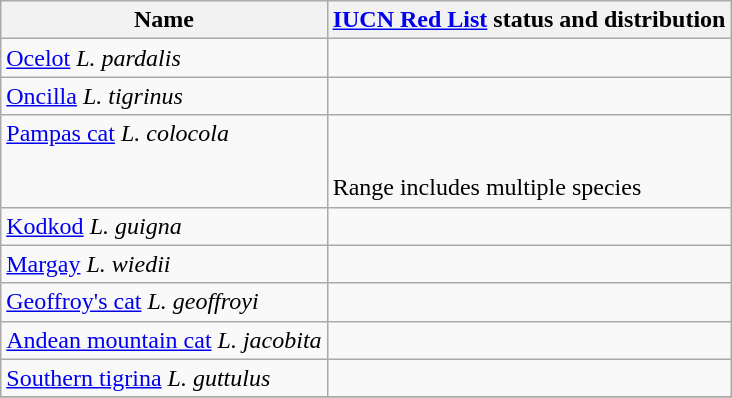<table class="wikitable sortable">
<tr>
<th>Name</th>
<th><a href='#'>IUCN Red List</a> status and distribution</th>
</tr>
<tr - style="vertical-align: top;">
<td><a href='#'>Ocelot</a> <em>L. pardalis</em> <br> </td>
<td><br></td>
</tr>
<tr - style="vertical-align: top;">
<td><a href='#'>Oncilla</a> <em>L. tigrinus</em> <br></td>
<td><br></td>
</tr>
<tr - style="vertical-align: top;">
<td><a href='#'>Pampas cat</a> <em>L. colocola</em> <br></td>
<td><br><br>Range includes multiple species</td>
</tr>
<tr - style="vertical-align: top;">
<td><a href='#'>Kodkod</a> <em>L. guigna</em> <br></td>
<td><br></td>
</tr>
<tr - style="vertical-align: top;">
<td><a href='#'>Margay</a> <em>L. wiedii</em> <br></td>
<td><br></td>
</tr>
<tr - style="vertical-align: top;">
<td><a href='#'>Geoffroy's cat</a> <em>L. geoffroyi</em> <br></td>
<td><br></td>
</tr>
<tr - style="vertical-align: top;">
<td><a href='#'>Andean mountain cat</a> <em>L. jacobita</em> <br></td>
<td><br></td>
</tr>
<tr - style="vertical-align: top;">
<td><a href='#'>Southern tigrina</a> <em>L. guttulus</em> <br></td>
<td><br></td>
</tr>
<tr>
</tr>
</table>
